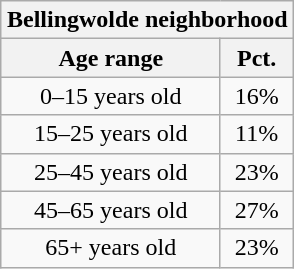<table class="wikitable" style="float:right;text-align:center">
<tr>
<th colspan="2">Bellingwolde neighborhood</th>
</tr>
<tr>
<th>Age range</th>
<th>Pct.</th>
</tr>
<tr>
<td>0–15 years old</td>
<td>16%</td>
</tr>
<tr>
<td>15–25 years old</td>
<td>11%</td>
</tr>
<tr>
<td>25–45 years old</td>
<td>23%</td>
</tr>
<tr>
<td>45–65 years old</td>
<td>27%</td>
</tr>
<tr>
<td>65+ years old</td>
<td>23%</td>
</tr>
</table>
